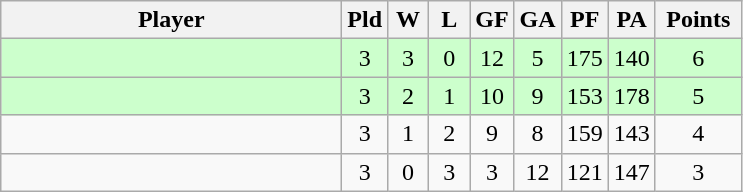<table class=wikitable style="text-align:center">
<tr>
<th width=220>Player</th>
<th width=20>Pld</th>
<th width=20>W</th>
<th width=20>L</th>
<th width=20>GF</th>
<th width=20>GA</th>
<th width=20>PF</th>
<th width=20>PA</th>
<th width=50>Points</th>
</tr>
<tr bgcolor="#ccffcc">
<td align=left></td>
<td>3</td>
<td>3</td>
<td>0</td>
<td>12</td>
<td>5</td>
<td>175</td>
<td>140</td>
<td>6</td>
</tr>
<tr bgcolor="#ccffcc">
<td align=left></td>
<td>3</td>
<td>2</td>
<td>1</td>
<td>10</td>
<td>9</td>
<td>153</td>
<td>178</td>
<td>5</td>
</tr>
<tr>
<td align=left></td>
<td>3</td>
<td>1</td>
<td>2</td>
<td>9</td>
<td>8</td>
<td>159</td>
<td>143</td>
<td>4</td>
</tr>
<tr>
<td align=left></td>
<td>3</td>
<td>0</td>
<td>3</td>
<td>3</td>
<td>12</td>
<td>121</td>
<td>147</td>
<td>3</td>
</tr>
</table>
